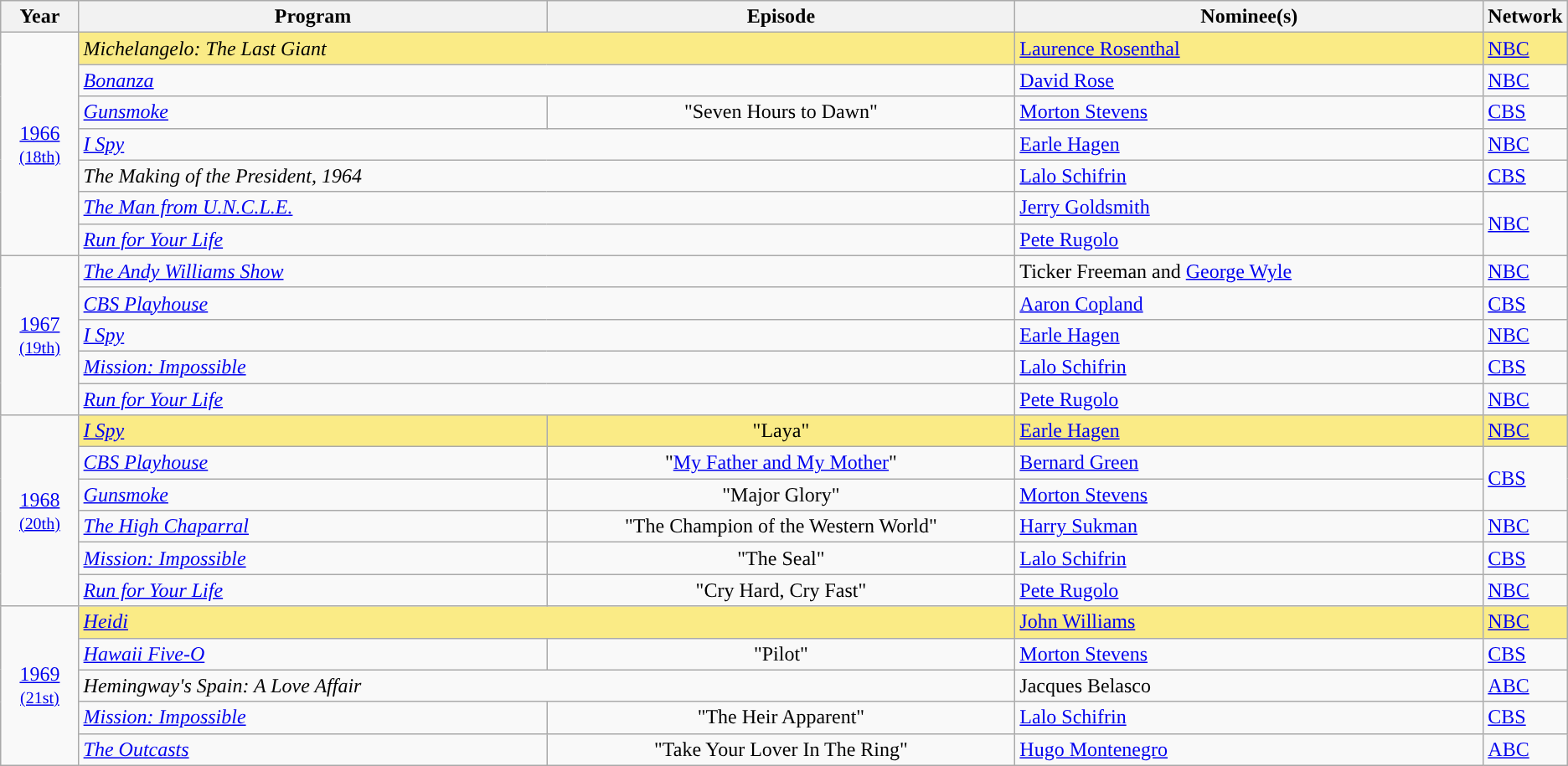<table class="wikitable">
<tr>
<th width="5%">Year</th>
<th width="30%">Program</th>
<th width="30%">Episode</th>
<th width="30%">Nominee(s)</th>
<th width="5%">Network</th>
</tr>
<tr>
<td rowspan="7" style="text-align:center;"><a href='#'>1966</a><br><small><a href='#'>(18th)</a></small></td>
<td style="background:#FAEB86;" colspan=2><em>Michelangelo: The Last Giant</em></td>
<td style="background:#FAEB86;"><a href='#'>Laurence Rosenthal</a></td>
<td style="background:#FAEB86;"><a href='#'>NBC</a></td>
</tr>
<tr>
<td colspan=2><em><a href='#'>Bonanza</a></em></td>
<td><a href='#'>David Rose</a></td>
<td><a href='#'>NBC</a></td>
</tr>
<tr>
<td><em><a href='#'>Gunsmoke</a></em></td>
<td align=center>"Seven Hours to Dawn"</td>
<td><a href='#'>Morton Stevens</a></td>
<td><a href='#'>CBS</a></td>
</tr>
<tr>
<td colspan=2><em><a href='#'>I Spy</a></em></td>
<td><a href='#'>Earle Hagen</a></td>
<td><a href='#'>NBC</a></td>
</tr>
<tr>
<td colspan=2><em>The Making of the President, 1964</em></td>
<td><a href='#'>Lalo Schifrin</a></td>
<td><a href='#'>CBS</a></td>
</tr>
<tr>
<td colspan=2><em><a href='#'>The Man from U.N.C.L.E.</a></em></td>
<td><a href='#'>Jerry Goldsmith</a></td>
<td rowspan=2><a href='#'>NBC</a></td>
</tr>
<tr>
<td colspan=2><em><a href='#'>Run for Your Life</a></em></td>
<td><a href='#'>Pete Rugolo</a></td>
</tr>
<tr>
<td rowspan="5" style="text-align:center;"><a href='#'>1967</a><br><small><a href='#'>(19th)</a></small></td>
<td colspan=2><em><a href='#'>The Andy Williams Show</a></em></td>
<td>Ticker Freeman and <a href='#'>George Wyle</a></td>
<td><a href='#'>NBC</a></td>
</tr>
<tr>
<td colspan=2><em><a href='#'>CBS Playhouse</a></em></td>
<td><a href='#'>Aaron Copland</a></td>
<td><a href='#'>CBS</a></td>
</tr>
<tr>
<td colspan=2><em><a href='#'>I Spy</a></em></td>
<td><a href='#'>Earle Hagen</a></td>
<td><a href='#'>NBC</a></td>
</tr>
<tr>
<td colspan=2><em><a href='#'>Mission: Impossible</a></em></td>
<td><a href='#'>Lalo Schifrin</a></td>
<td><a href='#'>CBS</a></td>
</tr>
<tr>
<td colspan=2><em><a href='#'>Run for Your Life</a></em></td>
<td><a href='#'>Pete Rugolo</a></td>
<td><a href='#'>NBC</a></td>
</tr>
<tr>
<td rowspan="6" style="text-align:center;"><a href='#'>1968</a><br><small><a href='#'>(20th)</a></small></td>
<td style="background:#FAEB86;"><em><a href='#'>I Spy</a></em></td>
<td style="background:#FAEB86;" align=center>"Laya"</td>
<td style="background:#FAEB86;"><a href='#'>Earle Hagen</a></td>
<td style="background:#FAEB86;"><a href='#'>NBC</a></td>
</tr>
<tr>
<td><em><a href='#'>CBS Playhouse</a></em></td>
<td align=center>"<a href='#'>My Father and My Mother</a>"</td>
<td><a href='#'>Bernard Green</a></td>
<td rowspan=2><a href='#'>CBS</a></td>
</tr>
<tr>
<td><em><a href='#'>Gunsmoke</a></em></td>
<td align=center>"Major Glory"</td>
<td><a href='#'>Morton Stevens</a></td>
</tr>
<tr>
<td><em><a href='#'>The High Chaparral</a></em></td>
<td align=center>"The Champion of the Western World"</td>
<td><a href='#'>Harry Sukman</a></td>
<td><a href='#'>NBC</a></td>
</tr>
<tr>
<td><em><a href='#'>Mission: Impossible</a></em></td>
<td align=center>"The Seal"</td>
<td><a href='#'>Lalo Schifrin</a></td>
<td><a href='#'>CBS</a></td>
</tr>
<tr>
<td><em><a href='#'>Run for Your Life</a></em></td>
<td align=center>"Cry Hard, Cry Fast"</td>
<td><a href='#'>Pete Rugolo</a></td>
<td><a href='#'>NBC</a></td>
</tr>
<tr>
<td rowspan="5" style="text-align:center;"><a href='#'>1969</a><br><small><a href='#'>(21st)</a></small></td>
<td style="background:#FAEB86;" colspan=2><em><a href='#'>Heidi</a></em></td>
<td style="background:#FAEB86;"><a href='#'>John Williams</a></td>
<td style="background:#FAEB86;"><a href='#'>NBC</a></td>
</tr>
<tr>
<td><em><a href='#'>Hawaii Five-O</a></em></td>
<td align=center>"Pilot"</td>
<td><a href='#'>Morton Stevens</a></td>
<td><a href='#'>CBS</a></td>
</tr>
<tr>
<td colspan=2><em>Hemingway's Spain: A Love Affair</em></td>
<td>Jacques Belasco</td>
<td><a href='#'>ABC</a></td>
</tr>
<tr>
<td><em><a href='#'>Mission: Impossible</a></em></td>
<td align=center>"The Heir Apparent"</td>
<td><a href='#'>Lalo Schifrin</a></td>
<td><a href='#'>CBS</a></td>
</tr>
<tr>
<td><em><a href='#'>The Outcasts</a></em></td>
<td align=center>"Take Your Lover In The Ring"</td>
<td><a href='#'>Hugo Montenegro</a></td>
<td><a href='#'>ABC</a></td>
</tr>
</table>
